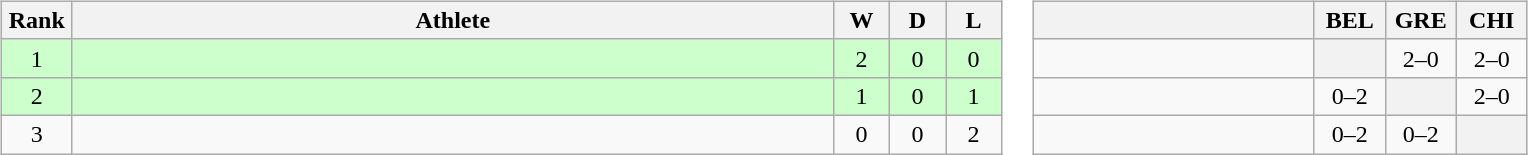<table>
<tr>
<td><br><table class=wikitable style="text-align:center">
<tr>
<th width=40>Rank</th>
<th width=500>Athlete</th>
<th width=30>W</th>
<th width=30>D</th>
<th width=30>L</th>
</tr>
<tr align=center bgcolor="#ccffcc">
<td>1</td>
<td style="text-align:left"></td>
<td>2</td>
<td>0</td>
<td>0</td>
</tr>
<tr align=center bgcolor="#ccffcc">
<td>2</td>
<td style="text-align:left"></td>
<td>1</td>
<td>0</td>
<td>1</td>
</tr>
<tr>
<td>3</td>
<td style="text-align:left"></td>
<td>0</td>
<td>0</td>
<td>2</td>
</tr>
</table>
</td>
<td><br><table class="wikitable" style="text-align:center">
<tr>
<th width="180"> </th>
<th width="40">BEL</th>
<th width="40">GRE</th>
<th width="40">CHI</th>
</tr>
<tr>
<td style="text-align:left"></td>
<th></th>
<td>2–0</td>
<td>2–0</td>
</tr>
<tr>
<td style="text-align:left"></td>
<td>0–2</td>
<th></th>
<td>2–0</td>
</tr>
<tr>
<td style="text-align:left"></td>
<td>0–2</td>
<td>0–2</td>
<th></th>
</tr>
</table>
</td>
</tr>
</table>
